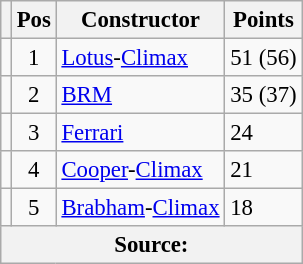<table class="wikitable" style="font-size: 95%;">
<tr>
<th></th>
<th>Pos</th>
<th>Constructor</th>
<th>Points</th>
</tr>
<tr>
<td align="left"></td>
<td align="center">1</td>
<td> <a href='#'>Lotus</a>-<a href='#'>Climax</a></td>
<td align=left>51 (56)</td>
</tr>
<tr>
<td align="left"></td>
<td align="center">2</td>
<td> <a href='#'>BRM</a></td>
<td align=left>35 (37)</td>
</tr>
<tr>
<td align="left"></td>
<td align="center">3</td>
<td> <a href='#'>Ferrari</a></td>
<td align=left>24</td>
</tr>
<tr>
<td align="left"></td>
<td align="center">4</td>
<td> <a href='#'>Cooper</a>-<a href='#'>Climax</a></td>
<td align=left>21</td>
</tr>
<tr>
<td align="left"></td>
<td align="center">5</td>
<td> <a href='#'>Brabham</a>-<a href='#'>Climax</a></td>
<td align=left>18</td>
</tr>
<tr>
<th colspan=4>Source:</th>
</tr>
</table>
